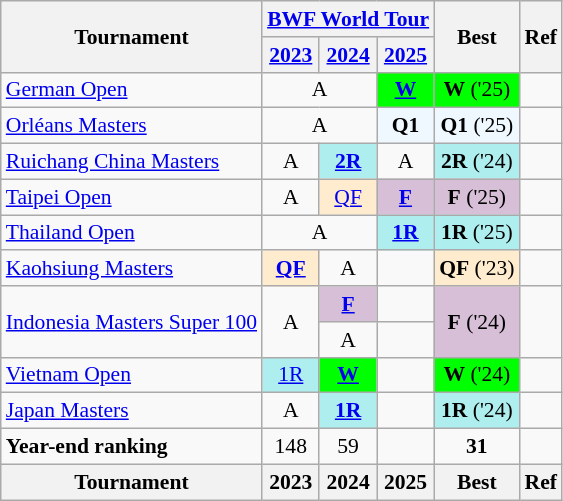<table class="wikitable" style="font-size:90%; text-align:center">
<tr>
<th rowspan="2">Tournament</th>
<th colspan="3"><a href='#'>BWF World Tour</a></th>
<th rowspan="2">Best</th>
<th rowspan="2">Ref</th>
</tr>
<tr>
<th><a href='#'>2023</a></th>
<th><a href='#'>2024</a></th>
<th><a href='#'>2025</a></th>
</tr>
<tr>
<td align="left"><a href='#'>German Open</a></td>
<td colspan="2">A</td>
<td bgcolor=00FF00><a href='#'><strong>W</strong></a></td>
<td bgcolor=00FF00><strong>W</strong> ('25)</td>
<td></td>
</tr>
<tr>
<td align="left"><a href='#'>Orléans Masters</a></td>
<td colspan="2">A</td>
<td bgcolor="#F0F8FF"><strong>Q1</strong></td>
<td bgcolor="#F0F8FF"><strong>Q1</strong> ('25)</td>
<td></td>
</tr>
<tr>
<td align="left"><a href='#'>Ruichang China Masters</a></td>
<td>A</td>
<td bgcolor="#afeeee"><strong><a href='#'>2R</a></strong></td>
<td>A</td>
<td bgcolor="#afeeee"><strong>2R</strong> ('24)</td>
<td></td>
</tr>
<tr>
<td align="left"><a href='#'>Taipei Open</a></td>
<td>A</td>
<td bgcolor=FFEBCD><a href='#'>QF</a></td>
<td bgcolor=D8BFD8><a href='#'><strong>F</strong></a></td>
<td bgcolor=D8BFD8><strong>F</strong> ('25)</td>
<td></td>
</tr>
<tr>
<td align="left"><a href='#'>Thailand Open</a></td>
<td colspan="2">A</td>
<td bgcolor=AFEEEE><a href='#'><strong>1R</strong></a></td>
<td bgcolor=AFEEEE><strong>1R</strong> ('25)</td>
<td></td>
</tr>
<tr>
<td align="left"><a href='#'>Kaohsiung Masters</a></td>
<td bgcolor="FFEBCD"><strong><a href='#'>QF</a></strong></td>
<td>A</td>
<td></td>
<td bgcolor="FFEBCD"><strong>QF</strong> ('23)</td>
<td></td>
</tr>
<tr>
<td rowspan="2" align="left"><a href='#'>Indonesia Masters Super 100</a></td>
<td rowspan="2">A</td>
<td bgcolor="D8BFD8"><strong><a href='#'>F</a></strong></td>
<td></td>
<td rowspan="2" bgcolor="D8BFD8"><strong>F</strong> ('24)</td>
<td rowspan="2"></td>
</tr>
<tr>
<td>A</td>
<td></td>
</tr>
<tr>
<td align="left"><a href='#'>Vietnam Open</a></td>
<td bgcolor="#afeeee"><a href='#'>1R</a></td>
<td bgcolor=00FF00><strong><a href='#'>W</a></strong></td>
<td></td>
<td bgcolor=00FF00><strong>W</strong> ('24)</td>
<td></td>
</tr>
<tr>
<td align="left"><a href='#'>Japan Masters</a></td>
<td>A</td>
<td bgcolor="#afeeee"><strong><a href='#'>1R</a></strong></td>
<td></td>
<td bgcolor="#afeeee"><strong>1R</strong> ('24)</td>
<td></td>
</tr>
<tr>
<td align="left"><strong>Year-end ranking</strong></td>
<td>148</td>
<td>59</td>
<td></td>
<td><strong>31</strong></td>
<td></td>
</tr>
<tr>
<th>Tournament</th>
<th>2023</th>
<th>2024</th>
<th>2025</th>
<th>Best</th>
<th>Ref</th>
</tr>
</table>
